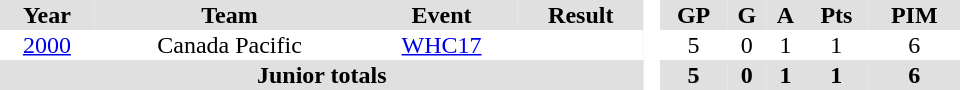<table border="0" cellpadding="1" cellspacing="0" style="text-align:center; width:40em">
<tr ALIGN="center" bgcolor="#e0e0e0">
<th>Year</th>
<th>Team</th>
<th>Event</th>
<th>Result</th>
<th rowspan="99" bgcolor="#ffffff"> </th>
<th>GP</th>
<th>G</th>
<th>A</th>
<th>Pts</th>
<th>PIM</th>
</tr>
<tr>
<td><a href='#'>2000</a></td>
<td>Canada Pacific</td>
<td><a href='#'>WHC17</a></td>
<td></td>
<td>5</td>
<td>0</td>
<td>1</td>
<td>1</td>
<td>6</td>
</tr>
<tr bgcolor="#e0e0e0">
<th colspan="4">Junior totals</th>
<th>5</th>
<th>0</th>
<th>1</th>
<th>1</th>
<th>6</th>
</tr>
</table>
